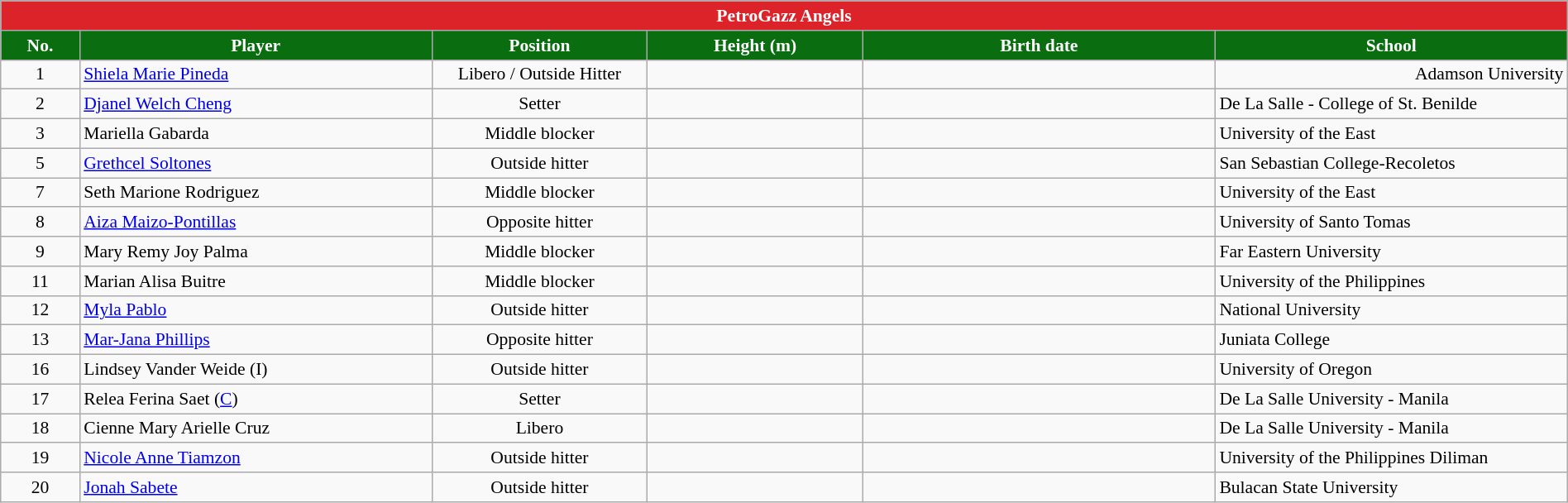<table class="wikitable sortable" style="text-align:center; width:100%; font-size:90%;">
<tr>
<th colspan="8" style= "background:#DC2329; color:white; text-align: center"><strong>PetroGazz Angels</strong></th>
</tr>
<tr>
<th style="width:3em; background:#0A6E11; color:white;">No.</th>
<th style="width:15em; background:#0A6E11; color:white;">Player</th>
<th style="width:9em; background:#0A6E11; color:white;">Position</th>
<th style="width:9em; background:#0A6E11; color:white">Height (m)</th>
<th style="width:15em; background:#0A6E11; color:white;">Birth date</th>
<th style="width:15em; background:#0A6E11; color:white;">School</th>
</tr>
<tr>
<td align=center>1</td>
<td align=left> <a href='#'>Shiela Marie Pineda</a></td>
<td>Libero / Outside Hitter</td>
<td align=center></td>
<td align=right></td>
<td align=right>Adamson University</td>
</tr>
<tr>
<td align=center>2</td>
<td align=left> <a href='#'>Djanel Welch Cheng</a></td>
<td>Setter</td>
<td align=center></td>
<td align=right></td>
<td align=left>De La Salle - College of St. Benilde</td>
</tr>
<tr>
<td align=center>3</td>
<td align=left> Mariella Gabarda</td>
<td>Middle blocker</td>
<td align=center></td>
<td align=right></td>
<td align=left>University of the East</td>
</tr>
<tr>
<td align=center>5</td>
<td align=left> <a href='#'>Grethcel Soltones</a></td>
<td>Outside hitter</td>
<td align=center></td>
<td align=right></td>
<td align=left>San Sebastian College-Recoletos</td>
</tr>
<tr>
<td align=center>7</td>
<td align=left> Seth Marione Rodriguez</td>
<td>Middle blocker</td>
<td align=center></td>
<td align=right></td>
<td align=left>University of the East</td>
</tr>
<tr>
<td align=center>8</td>
<td align=left> <a href='#'>Aiza Maizo-Pontillas</a></td>
<td>Opposite hitter</td>
<td align=center></td>
<td align=right></td>
<td align=left>University of Santo Tomas</td>
</tr>
<tr>
<td align=center>9</td>
<td align=left> Mary Remy Joy Palma</td>
<td>Middle blocker</td>
<td align=center></td>
<td align=right></td>
<td align=left>Far Eastern University</td>
</tr>
<tr>
<td align=center>11</td>
<td align=left> Marian Alisa Buitre</td>
<td>Middle blocker</td>
<td align=center></td>
<td align=right></td>
<td align=left>University of the Philippines</td>
</tr>
<tr>
<td align=center>12</td>
<td align=left> <a href='#'>Myla Pablo</a></td>
<td>Outside hitter</td>
<td align=center></td>
<td align=right></td>
<td align=left>National University</td>
</tr>
<tr>
<td align=center>13</td>
<td align=left>  <a href='#'>Mar-Jana Phillips</a></td>
<td>Opposite hitter</td>
<td align=center></td>
<td align=right></td>
<td align=left>Juniata College</td>
</tr>
<tr>
<td align=center>16</td>
<td align=left> Lindsey Vander Weide (I)</td>
<td>Outside hitter</td>
<td align=center></td>
<td align=right></td>
<td align=left>University of Oregon</td>
</tr>
<tr>
<td align=center>17</td>
<td align=left> Relea Ferina Saet (<a href='#'>C</a>)</td>
<td>Setter</td>
<td align=center></td>
<td align=right></td>
<td align=left>De La Salle University - Manila</td>
</tr>
<tr>
<td align=center>18</td>
<td align=left> Cienne Mary Arielle Cruz</td>
<td>Libero</td>
<td align=center></td>
<td align=right></td>
<td align=left>De La Salle University - Manila</td>
</tr>
<tr>
<td align=center>19</td>
<td align=left> <a href='#'>Nicole Anne Tiamzon</a></td>
<td>Outside hitter</td>
<td align=center></td>
<td align=right></td>
<td align=left>University of the Philippines Diliman</td>
</tr>
<tr>
<td align=center>20</td>
<td align=left> <a href='#'>Jonah Sabete</a></td>
<td>Outside hitter</td>
<td align=center></td>
<td align=right></td>
<td align=left>Bulacan State University</td>
</tr>
</table>
